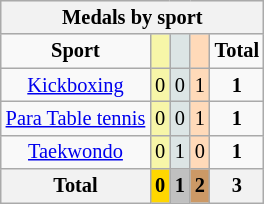<table class="wikitable" style="font-size:85%">
<tr style="background:#efefef;">
<th colspan=7>Medals by sport</th>
</tr>
<tr align=center>
<td><strong>Sport</strong></td>
<td bgcolor=#f7f6a8></td>
<td bgcolor=#dce5e5></td>
<td bgcolor=#ffdab9></td>
<td><strong>Total</strong></td>
</tr>
<tr align=center>
<td><a href='#'>Kickboxing</a></td>
<td style="background:#F7F6A8;">0</td>
<td style="background:#DCE5E5;">0</td>
<td style="background:#FFDAB9;">1</td>
<td><strong>1</strong></td>
</tr>
<tr align=center>
<td><a href='#'>Para Table tennis</a></td>
<td style="background:#F7F6A8;">0</td>
<td style="background:#DCE5E5;">0</td>
<td style="background:#FFDAB9;">1</td>
<td><strong>1</strong></td>
</tr>
<tr align=center>
<td><a href='#'>Taekwondo</a></td>
<td style="background:#F7F6A8;">0</td>
<td style="background:#DCE5E5;">1</td>
<td style="background:#FFDAB9;">0</td>
<td><strong>1</strong></td>
</tr>
<tr align=center>
<th>Total</th>
<th style="background:gold;">0</th>
<th style="background:silver;">1</th>
<th style="background:#c96;">2</th>
<th>3</th>
</tr>
</table>
